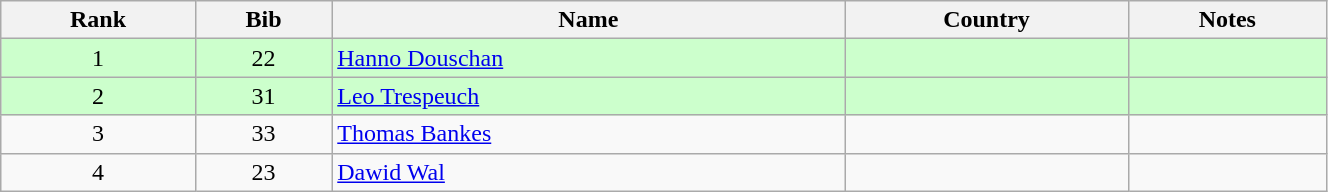<table class="wikitable" style="text-align:center;" width=70%>
<tr>
<th>Rank</th>
<th>Bib</th>
<th>Name</th>
<th>Country</th>
<th>Notes</th>
</tr>
<tr bgcolor=ccffcc>
<td>1</td>
<td>22</td>
<td align=left><a href='#'>Hanno Douschan</a></td>
<td align=left></td>
<td></td>
</tr>
<tr bgcolor=ccffcc>
<td>2</td>
<td>31</td>
<td align=left><a href='#'>Leo Trespeuch</a></td>
<td align=left></td>
<td></td>
</tr>
<tr>
<td>3</td>
<td>33</td>
<td align=left><a href='#'>Thomas Bankes</a></td>
<td align=left></td>
<td></td>
</tr>
<tr>
<td>4</td>
<td>23</td>
<td align=left><a href='#'>Dawid Wal</a></td>
<td align=left></td>
<td></td>
</tr>
</table>
